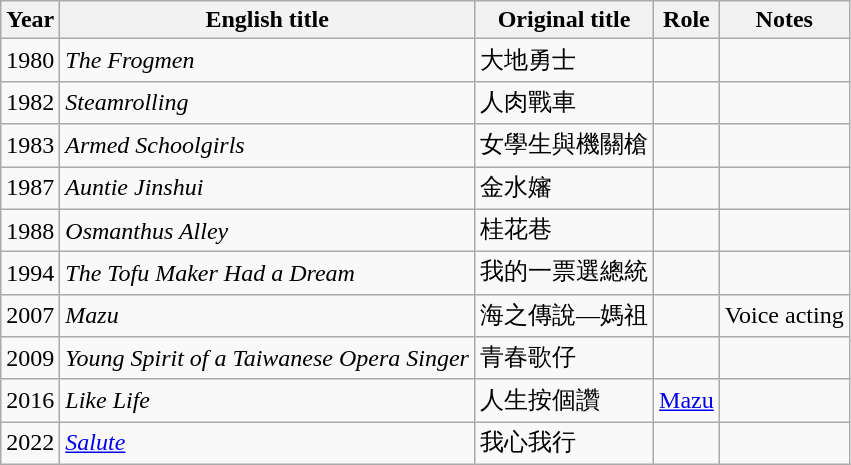<table class="wikitable sortable">
<tr>
<th>Year</th>
<th>English title</th>
<th>Original title</th>
<th>Role</th>
<th class="unsortable">Notes</th>
</tr>
<tr>
<td>1980</td>
<td><em>The Frogmen</em></td>
<td>大地勇士</td>
<td></td>
<td></td>
</tr>
<tr>
<td>1982</td>
<td><em>Steamrolling</em></td>
<td>人肉戰車</td>
<td></td>
<td></td>
</tr>
<tr>
<td>1983</td>
<td><em>Armed Schoolgirls</em></td>
<td>女學生與機關槍</td>
<td></td>
<td></td>
</tr>
<tr>
<td>1987</td>
<td><em>Auntie Jinshui</em></td>
<td>金水嬸</td>
<td></td>
<td></td>
</tr>
<tr>
<td>1988</td>
<td><em>Osmanthus Alley</em></td>
<td>桂花巷</td>
<td></td>
<td></td>
</tr>
<tr>
<td>1994</td>
<td><em>The Tofu Maker Had a Dream</em></td>
<td>我的一票選總統</td>
<td></td>
<td></td>
</tr>
<tr>
<td>2007</td>
<td><em>Mazu</em></td>
<td>海之傳說—媽祖</td>
<td></td>
<td>Voice acting</td>
</tr>
<tr>
<td>2009</td>
<td><em>Young Spirit of a Taiwanese Opera Singer</em></td>
<td>青春歌仔</td>
<td></td>
<td></td>
</tr>
<tr>
<td>2016</td>
<td><em>Like Life</em></td>
<td>人生按個讚</td>
<td><a href='#'>Mazu</a></td>
<td></td>
</tr>
<tr>
<td>2022</td>
<td><em><a href='#'>Salute</a></em></td>
<td>我心我行</td>
<td></td>
<td></td>
</tr>
</table>
